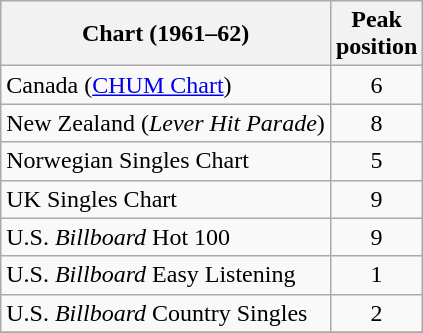<table class="wikitable sortable">
<tr>
<th align="center">Chart (1961–62)</th>
<th align="center">Peak<br>position</th>
</tr>
<tr>
<td>Canada (<a href='#'>CHUM Chart</a>)</td>
<td style="text-align:center;">6</td>
</tr>
<tr>
<td>New Zealand (<em>Lever Hit Parade</em>)</td>
<td style="text-align:center;">8</td>
</tr>
<tr>
<td align="left">Norwegian Singles Chart</td>
<td align="center">5</td>
</tr>
<tr>
<td align="left">UK Singles Chart</td>
<td align="center">9</td>
</tr>
<tr>
<td align="left">U.S. <em>Billboard</em> Hot 100</td>
<td align="center">9</td>
</tr>
<tr>
<td align="left">U.S. <em>Billboard</em> Easy Listening</td>
<td align="center">1</td>
</tr>
<tr>
<td align="left">U.S. <em>Billboard</em> Country Singles</td>
<td align="center">2</td>
</tr>
<tr>
</tr>
</table>
